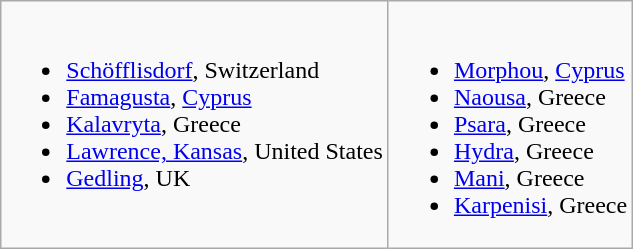<table class="wikitable">
<tr valign="top">
<td><br><ul><li><a href='#'>Schöfflisdorf</a>, Switzerland</li><li><a href='#'>Famagusta</a>, <a href='#'>Cyprus</a></li><li><a href='#'>Kalavryta</a>, Greece</li><li><a href='#'>Lawrence, Kansas</a>, United States</li><li><a href='#'>Gedling</a>, UK</li></ul></td>
<td><br><ul><li><a href='#'>Morphou</a>, <a href='#'>Cyprus</a></li><li><a href='#'>Naousa</a>, Greece</li><li><a href='#'>Psara</a>, Greece</li><li><a href='#'>Hydra</a>, Greece</li><li><a href='#'>Mani</a>, Greece</li><li><a href='#'>Karpenisi</a>, Greece</li></ul></td>
</tr>
</table>
